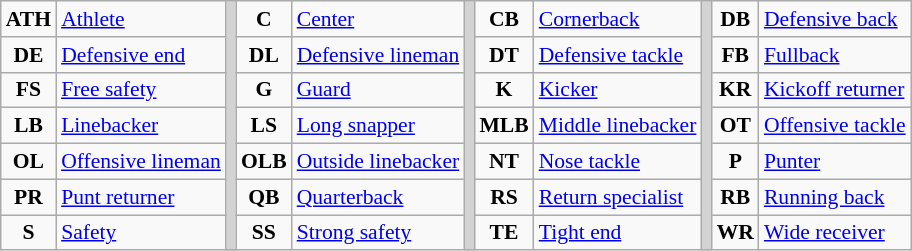<table class="wikitable" style="font-size:90%; border: none;">
<tr>
<td style="text-align:center;"><strong>ATH</strong></td>
<td style="text-align:left;"><a href='#'>Athlete</a></td>
<td rowSpan="7" style="background-color:lightgrey;"></td>
<td style="text-align:center;"><strong>C</strong></td>
<td style="text-align:left;"><a href='#'>Center</a></td>
<td rowSpan="7" style="background-color:lightgrey;"></td>
<td style="text-align:center;"><strong>CB</strong></td>
<td style="text-align:left;"><a href='#'>Cornerback</a></td>
<td rowSpan="7" style="background-color:lightgrey;"></td>
<td style="text-align:center;"><strong>DB</strong></td>
<td style="text-align:left;"><a href='#'>Defensive back</a></td>
</tr>
<tr>
<td style="text-align:center;"><strong>DE</strong></td>
<td style="text-align:left;"><a href='#'>Defensive end</a></td>
<td style="text-align:center;"><strong>DL</strong></td>
<td style="text-align:left;"><a href='#'>Defensive lineman</a></td>
<td style="text-align:center;"><strong>DT</strong></td>
<td style="text-align:left;"><a href='#'>Defensive tackle</a></td>
<td style="text-align:center;"><strong>FB</strong></td>
<td style="text-align:left;"><a href='#'>Fullback</a></td>
</tr>
<tr>
<td style="text-align:center;"><strong>FS</strong></td>
<td style="text-align:left;"><a href='#'>Free safety</a></td>
<td style="text-align:center;"><strong>G</strong></td>
<td style="text-align:left;"><a href='#'>Guard</a></td>
<td style="text-align:center;"><strong>K</strong></td>
<td style="text-align:left;"><a href='#'>Kicker</a></td>
<td style="text-align:center;"><strong>KR</strong></td>
<td style="text-align:left;"><a href='#'>Kickoff returner</a></td>
</tr>
<tr>
<td style="text-align:center;"><strong>LB</strong></td>
<td style="text-align:left;"><a href='#'>Linebacker</a></td>
<td style="text-align:center;"><strong>LS</strong></td>
<td style="text-align:left;"><a href='#'>Long snapper</a></td>
<td style="text-align:center;"><strong>MLB</strong></td>
<td style="text-align:left;"><a href='#'>Middle linebacker</a></td>
<td style="text-align:center;"><strong>OT</strong></td>
<td style="text-align:left;"><a href='#'>Offensive tackle</a></td>
</tr>
<tr>
<td style="text-align:center;"><strong>OL</strong></td>
<td style="text-align:left;"><a href='#'>Offensive lineman</a></td>
<td style="text-align:center;"><strong>OLB</strong></td>
<td style="text-align:left;"><a href='#'>Outside linebacker</a></td>
<td style="text-align:center;"><strong>NT</strong></td>
<td style="text-align:left;"><a href='#'>Nose tackle</a></td>
<td style="text-align:center;"><strong>P</strong></td>
<td style="text-align:left;"><a href='#'>Punter</a></td>
</tr>
<tr>
<td style="text-align:center;"><strong>PR</strong></td>
<td style="text-align:left;"><a href='#'>Punt returner</a></td>
<td style="text-align:center;"><strong>QB</strong></td>
<td style="text-align:left;"><a href='#'>Quarterback</a></td>
<td style="text-align:center;"><strong>RS</strong></td>
<td style="text-align:left;"><a href='#'>Return specialist</a></td>
<td style="text-align:center;"><strong>RB</strong></td>
<td style="text-align:left;"><a href='#'>Running back</a></td>
</tr>
<tr>
<td style="text-align:center;"><strong>S</strong></td>
<td style="text-align:left;"><a href='#'>Safety</a></td>
<td style="text-align:center;"><strong>SS</strong></td>
<td style="text-align:left;"><a href='#'>Strong safety</a></td>
<td style="text-align:center;"><strong>TE</strong></td>
<td style="text-align:left;"><a href='#'>Tight end</a></td>
<td style="text-align:center;"><strong>WR</strong></td>
<td style="text-align:left;"><a href='#'>Wide receiver</a></td>
</tr>
</table>
